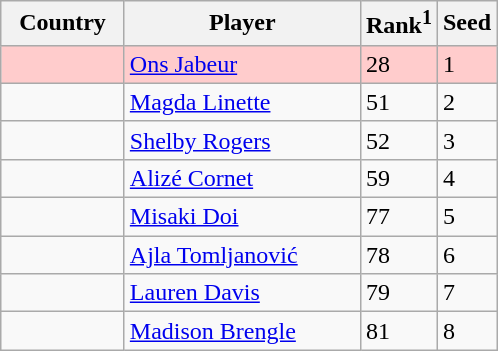<table class="sortable wikitable nowrap">
<tr>
<th width="75">Country</th>
<th width="150">Player</th>
<th>Rank<sup>1</sup></th>
<th>Seed</th>
</tr>
<tr style="background:#fcc;">
<td></td>
<td><a href='#'>Ons Jabeur</a></td>
<td>28</td>
<td>1</td>
</tr>
<tr>
<td></td>
<td><a href='#'>Magda Linette</a></td>
<td>51</td>
<td>2</td>
</tr>
<tr>
<td></td>
<td><a href='#'>Shelby Rogers</a></td>
<td>52</td>
<td>3</td>
</tr>
<tr>
<td></td>
<td><a href='#'>Alizé Cornet</a></td>
<td>59</td>
<td>4</td>
</tr>
<tr>
<td></td>
<td><a href='#'>Misaki Doi</a></td>
<td>77</td>
<td>5</td>
</tr>
<tr>
<td></td>
<td><a href='#'>Ajla Tomljanović</a></td>
<td>78</td>
<td>6</td>
</tr>
<tr>
<td></td>
<td><a href='#'>Lauren Davis</a></td>
<td>79</td>
<td>7</td>
</tr>
<tr>
<td></td>
<td><a href='#'>Madison Brengle</a></td>
<td>81</td>
<td>8</td>
</tr>
</table>
